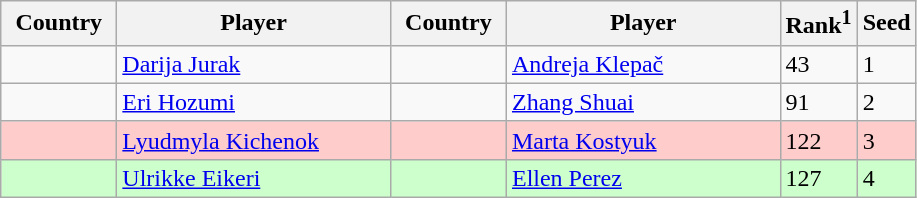<table class="sortable wikitable">
<tr>
<th width="70">Country</th>
<th width="175">Player</th>
<th width="70">Country</th>
<th width="175">Player</th>
<th>Rank<sup>1</sup></th>
<th>Seed</th>
</tr>
<tr>
<td></td>
<td><a href='#'>Darija Jurak</a></td>
<td></td>
<td><a href='#'>Andreja Klepač</a></td>
<td>43</td>
<td>1</td>
</tr>
<tr>
<td></td>
<td><a href='#'>Eri Hozumi</a></td>
<td></td>
<td><a href='#'>Zhang Shuai</a></td>
<td>91</td>
<td>2</td>
</tr>
<tr style="background:#fcc;">
<td></td>
<td><a href='#'>Lyudmyla Kichenok</a></td>
<td></td>
<td><a href='#'>Marta Kostyuk</a></td>
<td>122</td>
<td>3</td>
</tr>
<tr style="background:#cfc;">
<td></td>
<td><a href='#'>Ulrikke Eikeri</a></td>
<td></td>
<td><a href='#'>Ellen Perez</a></td>
<td>127</td>
<td>4</td>
</tr>
</table>
